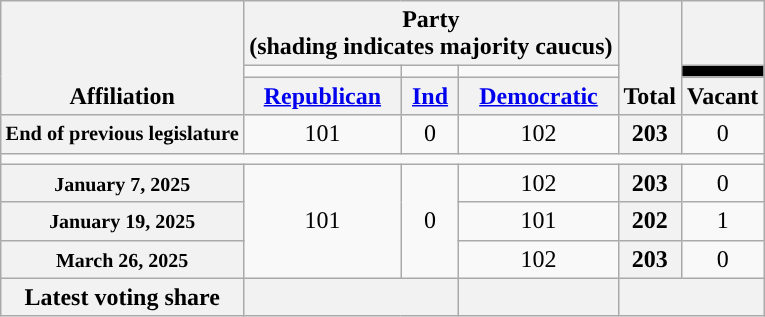<table class="wikitable mw-collapsible" style="text-align:center">
<tr style="vertical-align:bottom;">
<th rowspan=3>Affiliation</th>
<th colspan=3>Party <div>(shading indicates majority caucus)</div></th>
<th rowspan=3>Total</th>
<th></th>
</tr>
<tr style="height:5px">
<td style="background-color:"></td>
<td style="background-color:"></td>
<td style="background-color:"></td>
<td style="background: black"></td>
</tr>
<tr>
<th><a href='#'>Republican</a></th>
<th><a href='#'>Ind</a></th>
<th><a href='#'>Democratic</a></th>
<th>Vacant</th>
</tr>
<tr>
<th nowrap="" style="font-size:85%">End of previous legislature</th>
<td>101</td>
<td>0</td>
<td>102</td>
<th>203</th>
<td>0</td>
</tr>
<tr>
<td colspan="6"></td>
</tr>
<tr>
<th><small>January 7, 2025</small></th>
<td rowspan=3>101</td>
<td rowspan=3>0</td>
<td>102</td>
<th>203</th>
<td>0</td>
</tr>
<tr>
<th><small> January 19, 2025</small></th>
<td>101</td>
<th>202</th>
<td>1</td>
</tr>
<tr>
<th><small>March 26, 2025</small></th>
<td>102</td>
<th>203</th>
<td>0</td>
</tr>
<tr>
<th>Latest voting share</th>
<th colspan=2></th>
<th></th>
<th colspan="2"></th>
</tr>
</table>
